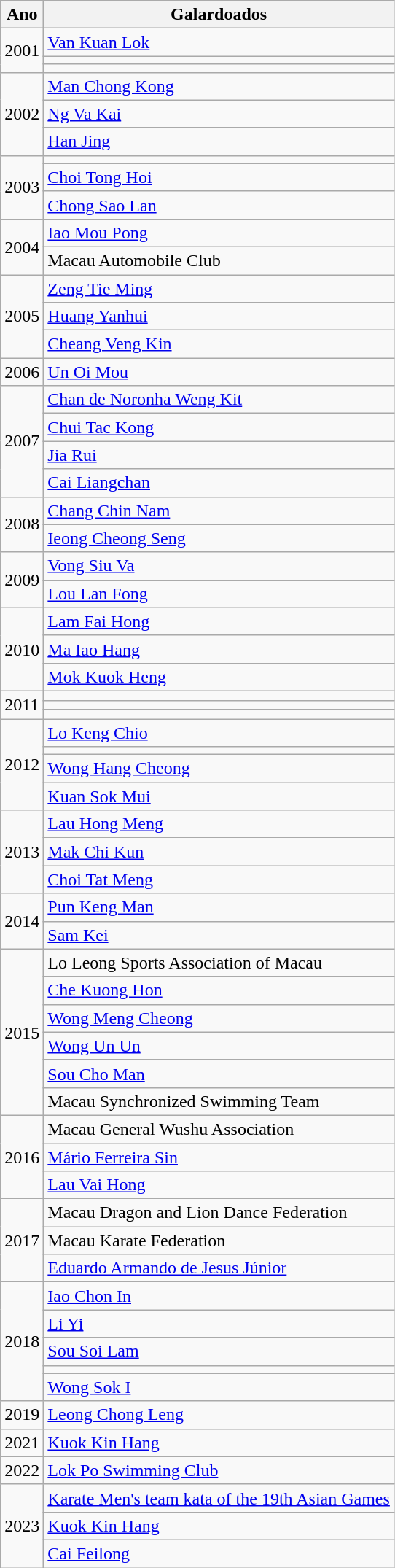<table class="wikitable">
<tr>
<th>Ano</th>
<th>Galardoados</th>
</tr>
<tr>
<td rowspan="3">2001</td>
<td><a href='#'>Van Kuan Lok</a></td>
</tr>
<tr>
<td></td>
</tr>
<tr>
<td></td>
</tr>
<tr>
<td rowspan="3">2002</td>
<td><a href='#'>Man Chong Kong</a></td>
</tr>
<tr>
<td><a href='#'>Ng Va Kai</a></td>
</tr>
<tr>
<td><a href='#'>Han Jing</a></td>
</tr>
<tr>
<td rowspan="3">2003</td>
<td></td>
</tr>
<tr>
<td><a href='#'>Choi Tong Hoi</a></td>
</tr>
<tr>
<td><a href='#'>Chong Sao Lan</a></td>
</tr>
<tr>
<td rowspan="2">2004</td>
<td><a href='#'>Iao Mou Pong</a></td>
</tr>
<tr>
<td>Macau Automobile Club</td>
</tr>
<tr>
<td rowspan="3">2005</td>
<td><a href='#'>Zeng Tie Ming</a></td>
</tr>
<tr>
<td><a href='#'>Huang Yanhui</a></td>
</tr>
<tr>
<td><a href='#'>Cheang Veng Kin</a></td>
</tr>
<tr>
<td>2006</td>
<td><a href='#'>Un Oi Mou</a></td>
</tr>
<tr>
<td rowspan="4">2007</td>
<td><a href='#'>Chan de Noronha Weng Kit</a></td>
</tr>
<tr>
<td><a href='#'>Chui Tac Kong</a></td>
</tr>
<tr>
<td><a href='#'>Jia Rui</a></td>
</tr>
<tr>
<td><a href='#'>Cai Liangchan</a></td>
</tr>
<tr>
<td rowspan="2">2008</td>
<td><a href='#'>Chang Chin Nam</a></td>
</tr>
<tr>
<td><a href='#'>Ieong Cheong Seng</a></td>
</tr>
<tr>
<td rowspan="2">2009</td>
<td><a href='#'>Vong Siu Va</a></td>
</tr>
<tr>
<td><a href='#'>Lou Lan Fong</a></td>
</tr>
<tr>
<td rowspan="3">2010</td>
<td><a href='#'>Lam Fai Hong</a></td>
</tr>
<tr>
<td><a href='#'>Ma Iao Hang</a></td>
</tr>
<tr>
<td><a href='#'>Mok Kuok Heng</a></td>
</tr>
<tr>
<td rowspan="3">2011</td>
<td></td>
</tr>
<tr>
<td></td>
</tr>
<tr>
<td></td>
</tr>
<tr>
<td rowspan="4">2012</td>
<td><a href='#'>Lo Keng Chio</a></td>
</tr>
<tr>
<td></td>
</tr>
<tr>
<td><a href='#'>Wong Hang Cheong</a></td>
</tr>
<tr>
<td><a href='#'>Kuan Sok Mui</a></td>
</tr>
<tr>
<td rowspan="3">2013</td>
<td><a href='#'>Lau Hong Meng</a></td>
</tr>
<tr>
<td><a href='#'>Mak Chi Kun</a></td>
</tr>
<tr>
<td><a href='#'>Choi Tat Meng</a></td>
</tr>
<tr>
<td rowspan="2">2014</td>
<td><a href='#'>Pun Keng Man</a></td>
</tr>
<tr>
<td><a href='#'>Sam Kei</a></td>
</tr>
<tr>
<td rowspan="6">2015</td>
<td>Lo Leong Sports Association of Macau</td>
</tr>
<tr>
<td><a href='#'>Che Kuong Hon</a></td>
</tr>
<tr>
<td><a href='#'>Wong Meng Cheong</a></td>
</tr>
<tr>
<td><a href='#'>Wong Un Un</a></td>
</tr>
<tr>
<td><a href='#'>Sou Cho Man</a></td>
</tr>
<tr>
<td>Macau Synchronized Swimming Team</td>
</tr>
<tr>
<td rowspan="3">2016</td>
<td>Macau General Wushu Association</td>
</tr>
<tr>
<td><a href='#'>Mário Ferreira Sin</a></td>
</tr>
<tr>
<td><a href='#'>Lau Vai Hong</a></td>
</tr>
<tr>
<td rowspan="3">2017</td>
<td>Macau Dragon and Lion Dance Federation</td>
</tr>
<tr>
<td>Macau Karate Federation</td>
</tr>
<tr>
<td><a href='#'>Eduardo Armando de Jesus Júnior</a></td>
</tr>
<tr>
<td rowspan="5">2018</td>
<td><a href='#'>Iao Chon In</a></td>
</tr>
<tr>
<td><a href='#'>Li Yi</a></td>
</tr>
<tr>
<td><a href='#'>Sou Soi Lam</a></td>
</tr>
<tr>
<td></td>
</tr>
<tr>
<td><a href='#'>Wong Sok I</a></td>
</tr>
<tr>
<td>2019</td>
<td><a href='#'>Leong Chong Leng</a></td>
</tr>
<tr>
<td>2021</td>
<td><a href='#'>Kuok Kin Hang</a></td>
</tr>
<tr>
<td>2022</td>
<td><a href='#'>Lok Po Swimming Club</a></td>
</tr>
<tr>
<td rowspan="3">2023</td>
<td><a href='#'>Karate Men's team kata of the 19th Asian Games</a></td>
</tr>
<tr>
<td><a href='#'>Kuok Kin Hang</a></td>
</tr>
<tr>
<td><a href='#'>Cai Feilong</a></td>
</tr>
</table>
